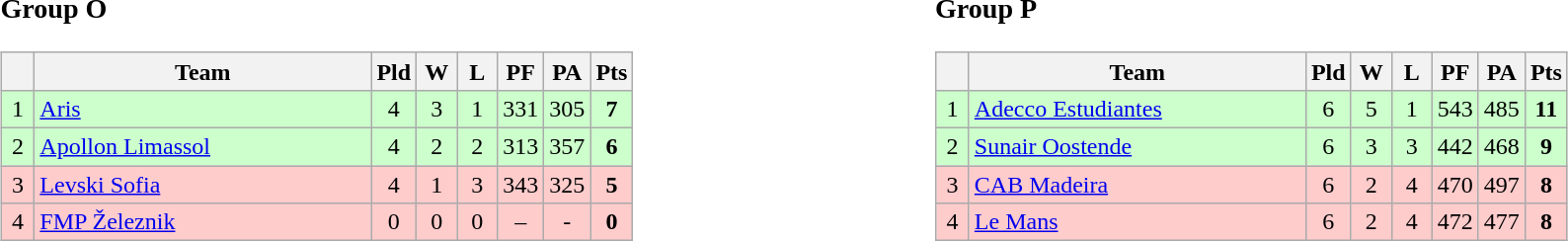<table>
<tr>
<td style="vertical-align:top; width:33%;"><br><h3>Group O</h3><table class=wikitable style="text-align:center">
<tr>
<th width=15></th>
<th width=220>Team</th>
<th width=20>Pld</th>
<th width="20">W</th>
<th width="20">L</th>
<th width="20">PF</th>
<th width="20">PA</th>
<th width=20>Pts</th>
</tr>
<tr bgcolor=#ccffcc>
<td>1</td>
<td align=left> <a href='#'>Aris</a></td>
<td>4</td>
<td>3</td>
<td>1</td>
<td>331</td>
<td>305</td>
<td><strong>7</strong></td>
</tr>
<tr bgcolor=#ccffcc>
<td>2</td>
<td align=left> <a href='#'>Apollon Limassol</a></td>
<td>4</td>
<td>2</td>
<td>2</td>
<td>313</td>
<td>357</td>
<td><strong>6</strong></td>
</tr>
<tr bgcolor=#ffcccc>
<td>3</td>
<td align=left> <a href='#'>Levski Sofia</a></td>
<td>4</td>
<td>1</td>
<td>3</td>
<td>343</td>
<td>325</td>
<td><strong>5</strong></td>
</tr>
<tr bgcolor=#ffcccc>
<td>4</td>
<td align=left> <a href='#'>FMP Železnik</a></td>
<td>0</td>
<td>0</td>
<td>0</td>
<td>–</td>
<td>-</td>
<td><strong>0</strong></td>
</tr>
</table>
</td>
<td style="vertical-align:top; width:33%;"><br><h3>Group P</h3><table class=wikitable style="text-align:center">
<tr>
<th width=15></th>
<th width=220>Team</th>
<th width=20>Pld</th>
<th width="20">W</th>
<th width="20">L</th>
<th width="20">PF</th>
<th width="20">PA</th>
<th width=20>Pts</th>
</tr>
<tr bgcolor=#ccffcc>
<td>1</td>
<td align=left> <a href='#'>Adecco Estudiantes</a></td>
<td>6</td>
<td>5</td>
<td>1</td>
<td>543</td>
<td>485</td>
<td><strong>11</strong></td>
</tr>
<tr bgcolor=#ccffcc>
<td>2</td>
<td align=left> <a href='#'>Sunair Oostende</a></td>
<td>6</td>
<td>3</td>
<td>3</td>
<td>442</td>
<td>468</td>
<td><strong>9</strong></td>
</tr>
<tr bgcolor=#ffcccc>
<td>3</td>
<td align=left> <a href='#'>CAB Madeira</a></td>
<td>6</td>
<td>2</td>
<td>4</td>
<td>470</td>
<td>497</td>
<td><strong>8</strong></td>
</tr>
<tr bgcolor=#ffcccc>
<td>4</td>
<td align=left> <a href='#'>Le Mans</a></td>
<td>6</td>
<td>2</td>
<td>4</td>
<td>472</td>
<td>477</td>
<td><strong>8</strong></td>
</tr>
</table>
</td>
</tr>
</table>
